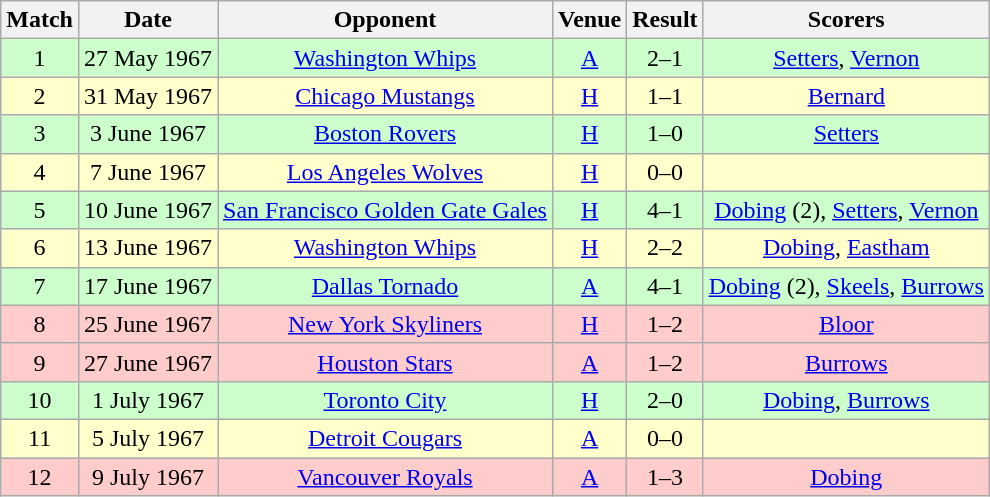<table class="wikitable" style="font-size:100%; text-align:center">
<tr>
<th>Match</th>
<th>Date</th>
<th>Opponent</th>
<th>Venue</th>
<th>Result</th>
<th>Scorers</th>
</tr>
<tr style="background-color: #CCFFCC;">
<td>1</td>
<td>27 May 1967</td>
<td><a href='#'>Washington Whips</a></td>
<td><a href='#'>A</a></td>
<td>2–1</td>
<td><a href='#'>Setters</a>, <a href='#'>Vernon</a></td>
</tr>
<tr style="background-color: #FFFFCC;">
<td>2</td>
<td>31 May 1967</td>
<td><a href='#'>Chicago Mustangs</a></td>
<td><a href='#'>H</a></td>
<td>1–1</td>
<td><a href='#'>Bernard</a></td>
</tr>
<tr style="background-color: #CCFFCC;">
<td>3</td>
<td>3 June 1967</td>
<td><a href='#'>Boston Rovers</a></td>
<td><a href='#'>H</a></td>
<td>1–0</td>
<td><a href='#'>Setters</a></td>
</tr>
<tr style="background-color: #FFFFCC;">
<td>4</td>
<td>7 June 1967</td>
<td><a href='#'>Los Angeles Wolves</a></td>
<td><a href='#'>H</a></td>
<td>0–0</td>
<td></td>
</tr>
<tr style="background-color: #CCFFCC;">
<td>5</td>
<td>10 June 1967</td>
<td><a href='#'>San Francisco Golden Gate Gales</a></td>
<td><a href='#'>H</a></td>
<td>4–1</td>
<td><a href='#'>Dobing</a> (2), <a href='#'>Setters</a>, <a href='#'>Vernon</a></td>
</tr>
<tr style="background-color: #FFFFCC;">
<td>6</td>
<td>13 June 1967</td>
<td><a href='#'>Washington Whips</a></td>
<td><a href='#'>H</a></td>
<td>2–2</td>
<td><a href='#'>Dobing</a>, <a href='#'>Eastham</a></td>
</tr>
<tr style="background-color: #CCFFCC;">
<td>7</td>
<td>17 June 1967</td>
<td><a href='#'>Dallas Tornado</a></td>
<td><a href='#'>A</a></td>
<td>4–1</td>
<td><a href='#'>Dobing</a> (2), <a href='#'>Skeels</a>, <a href='#'>Burrows</a></td>
</tr>
<tr style="background-color: #FFCCCC;">
<td>8</td>
<td>25 June 1967</td>
<td><a href='#'>New York Skyliners</a></td>
<td><a href='#'>H</a></td>
<td>1–2</td>
<td><a href='#'>Bloor</a></td>
</tr>
<tr style="background-color: #FFCCCC;">
<td>9</td>
<td>27 June 1967</td>
<td><a href='#'>Houston Stars</a></td>
<td><a href='#'>A</a></td>
<td>1–2</td>
<td><a href='#'>Burrows</a></td>
</tr>
<tr style="background-color: #CCFFCC;">
<td>10</td>
<td>1 July 1967</td>
<td><a href='#'>Toronto City</a></td>
<td><a href='#'>H</a></td>
<td>2–0</td>
<td><a href='#'>Dobing</a>, <a href='#'>Burrows</a></td>
</tr>
<tr style="background-color: #FFFFCC;">
<td>11</td>
<td>5 July 1967</td>
<td><a href='#'>Detroit Cougars</a></td>
<td><a href='#'>A</a></td>
<td>0–0</td>
<td></td>
</tr>
<tr style="background-color: #FFCCCC;">
<td>12</td>
<td>9 July 1967</td>
<td><a href='#'>Vancouver Royals</a></td>
<td><a href='#'>A</a></td>
<td>1–3</td>
<td><a href='#'>Dobing</a></td>
</tr>
</table>
